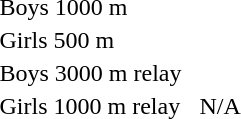<table>
<tr>
<td>Boys 1000 m</td>
<td></td>
<td></td>
<td></td>
</tr>
<tr>
<td>Girls 500 m</td>
<td></td>
<td></td>
<td></td>
</tr>
<tr>
<td>Boys 3000 m relay</td>
<td></td>
<td></td>
<td></td>
</tr>
<tr>
<td>Girls 1000 m relay</td>
<td></td>
<td></td>
<td>N/A</td>
</tr>
</table>
